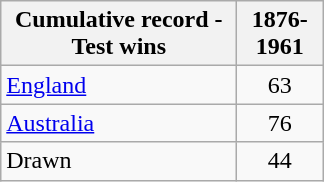<table class="wikitable" style="text-align:center;">
<tr>
<th width="150">Cumulative record - Test wins</th>
<th width="50">1876-1961</th>
</tr>
<tr>
<td style="text-align:left;"><a href='#'>England</a></td>
<td>63</td>
</tr>
<tr>
<td style="text-align:left;"><a href='#'>Australia</a></td>
<td>76</td>
</tr>
<tr>
<td style="text-align:left;">Drawn</td>
<td>44</td>
</tr>
</table>
